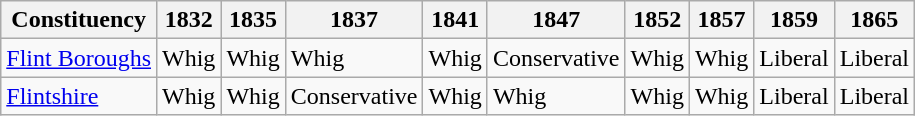<table class=wikitable sortable>
<tr>
<th>Constituency</th>
<th>1832</th>
<th>1835</th>
<th>1837</th>
<th>1841</th>
<th>1847</th>
<th>1852</th>
<th>1857</th>
<th>1859</th>
<th>1865</th>
</tr>
<tr>
<td><a href='#'>Flint Boroughs</a></td>
<td bgcolor=>Whig</td>
<td bgcolor=>Whig</td>
<td bgcolor=>Whig</td>
<td bgcolor=>Whig</td>
<td bgcolor=>Conservative</td>
<td bgcolor=>Whig</td>
<td bgcolor=>Whig</td>
<td bgcolor=>Liberal</td>
<td bgcolor=>Liberal</td>
</tr>
<tr>
<td><a href='#'>Flintshire</a></td>
<td bgcolor=>Whig</td>
<td bgcolor=>Whig</td>
<td bgcolor=>Conservative</td>
<td bgcolor=>Whig</td>
<td bgcolor=>Whig</td>
<td bgcolor=>Whig</td>
<td bgcolor=>Whig</td>
<td bgcolor=>Liberal</td>
<td bgcolor=>Liberal</td>
</tr>
</table>
